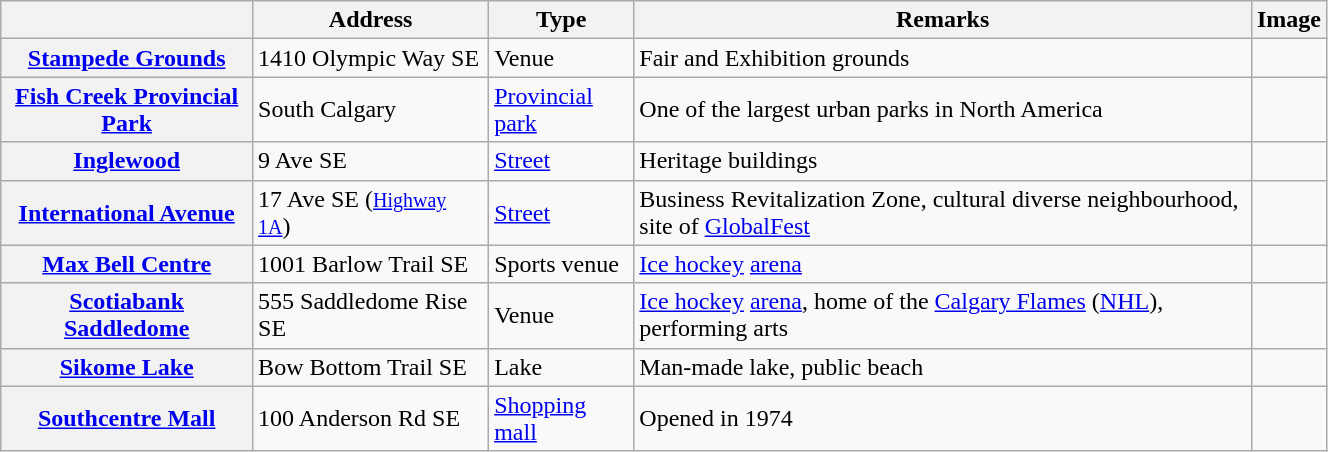<table class="wikitable sortable" style="width:70%;">
<tr>
<th></th>
<th style="width:150px;">Address</th>
<th>Type</th>
<th>Remarks</th>
<th>Image</th>
</tr>
<tr>
<th><a href='#'>Stampede Grounds</a></th>
<td>1410 Olympic Way SE<br><small></small></td>
<td>Venue</td>
<td>Fair and Exhibition grounds</td>
<td></td>
</tr>
<tr>
<th><a href='#'>Fish Creek Provincial Park</a></th>
<td>South Calgary<br><small></small></td>
<td><a href='#'>Provincial park</a></td>
<td>One of the largest urban parks in North America</td>
<td></td>
</tr>
<tr>
<th><a href='#'>Inglewood</a></th>
<td>9 Ave SE<br><small></small></td>
<td><a href='#'>Street</a></td>
<td>Heritage buildings</td>
<td></td>
</tr>
<tr>
<th><a href='#'>International Avenue</a></th>
<td>17 Ave SE (<small><a href='#'>Highway 1A</a></small>)<br><small></small></td>
<td><a href='#'>Street</a></td>
<td>Business Revitalization Zone, cultural diverse neighbourhood, site of <a href='#'>GlobalFest</a></td>
<td></td>
</tr>
<tr>
<th><a href='#'>Max Bell Centre</a></th>
<td>1001 Barlow Trail SE<br><small></small></td>
<td>Sports venue</td>
<td><a href='#'>Ice hockey</a> <a href='#'>arena</a></td>
<td></td>
</tr>
<tr>
<th><a href='#'>Scotiabank Saddledome</a></th>
<td>555 Saddledome Rise SE<br><small></small></td>
<td>Venue</td>
<td><a href='#'>Ice hockey</a> <a href='#'>arena</a>, home of the <a href='#'>Calgary Flames</a> (<a href='#'>NHL</a>), performing arts</td>
<td></td>
</tr>
<tr>
<th><a href='#'>Sikome Lake</a></th>
<td>Bow Bottom Trail SE<br><small></small></td>
<td>Lake</td>
<td>Man-made lake, public beach</td>
<td></td>
</tr>
<tr>
<th><a href='#'>Southcentre Mall</a></th>
<td>100 Anderson Rd SE<br><small></small></td>
<td><a href='#'>Shopping mall</a></td>
<td>Opened in 1974</td>
<td></td>
</tr>
</table>
